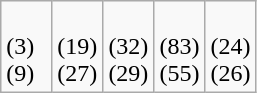<table class=wikitable>
<tr>
<td width=20%><br> (3)<br> (9)</td>
<td width=20%><br> (19)<br> (27)</td>
<td width=20%><br> (32)<br> (29)</td>
<td width=20%><br> (83)<br> (55)</td>
<td width=20%><br> (24)<br> (26)</td>
</tr>
</table>
